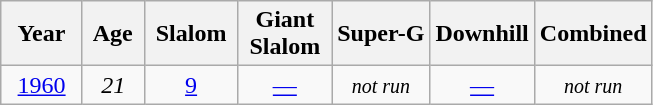<table class=wikitable style="text-align:center">
<tr>
<th>  Year  </th>
<th> Age </th>
<th> Slalom </th>
<th>Giant<br> Slalom </th>
<th>Super-G</th>
<th>Downhill</th>
<th>Combined</th>
</tr>
<tr>
<td><a href='#'>1960</a></td>
<td><em>21</em></td>
<td><a href='#'>9</a></td>
<td><a href='#'>—</a></td>
<td rowspan=2><small><em>not run</em></small></td>
<td><a href='#'>—</a></td>
<td rowspan=2><small><em>not run</em></small></td>
</tr>
</table>
